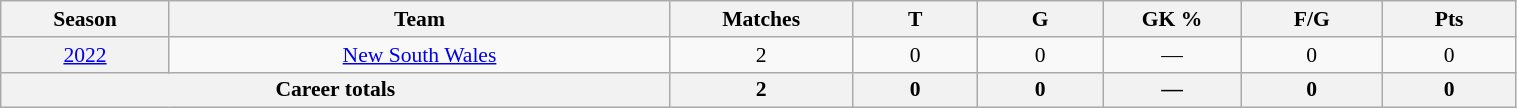<table class="wikitable sortable"  style="font-size:90%; text-align:center; width:80%;">
<tr>
<th width=2%>Season</th>
<th width=8%>Team</th>
<th width=2%>Matches</th>
<th width=2%>T</th>
<th width=2%>G</th>
<th width=2%>GK %</th>
<th width=2%>F/G</th>
<th width=2%>Pts</th>
</tr>
<tr>
<th scope="row" style="text-align:center; font-weight:normal"><a href='#'>2022</a></th>
<td style="text-align:center;"> <a href='#'>New South Wales</a></td>
<td>2</td>
<td>0</td>
<td>0</td>
<td>—</td>
<td>0</td>
<td>0</td>
</tr>
<tr class="sortbottom">
<th colspan=2>Career totals</th>
<th>2</th>
<th>0</th>
<th>0</th>
<th>—</th>
<th>0</th>
<th>0</th>
</tr>
</table>
